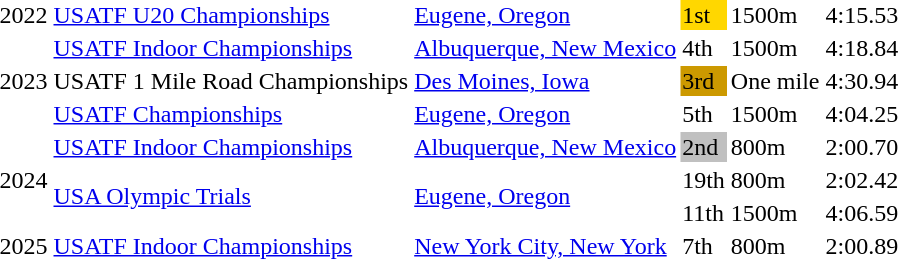<table>
<tr>
<td>2022</td>
<td><a href='#'>USATF U20 Championships</a></td>
<td><a href='#'>Eugene, Oregon</a></td>
<td bgcolor=gold>1st</td>
<td>1500m</td>
<td>4:15.53</td>
</tr>
<tr>
<td rowspan=3>2023</td>
<td><a href='#'>USATF Indoor Championships</a></td>
<td><a href='#'>Albuquerque, New Mexico</a></td>
<td>4th</td>
<td>1500m</td>
<td>4:18.84</td>
</tr>
<tr>
<td>USATF 1 Mile Road Championships</td>
<td><a href='#'>Des Moines, Iowa</a></td>
<td bgcolor=cc9900>3rd</td>
<td>One mile</td>
<td>4:30.94</td>
</tr>
<tr>
<td><a href='#'>USATF Championships</a></td>
<td><a href='#'>Eugene, Oregon</a></td>
<td>5th</td>
<td>1500m</td>
<td>4:04.25</td>
</tr>
<tr>
<td rowspan=3>2024</td>
<td><a href='#'>USATF Indoor Championships</a></td>
<td><a href='#'>Albuquerque, New Mexico</a></td>
<td bgcolor=silver>2nd</td>
<td>800m</td>
<td>2:00.70</td>
</tr>
<tr>
<td rowspan=2><a href='#'>USA Olympic Trials</a></td>
<td rowspan=2><a href='#'>Eugene, Oregon</a></td>
<td>19th</td>
<td>800m</td>
<td>2:02.42</td>
</tr>
<tr>
<td>11th</td>
<td>1500m</td>
<td>4:06.59</td>
</tr>
<tr>
<td>2025</td>
<td><a href='#'>USATF Indoor Championships</a></td>
<td><a href='#'>New York City, New York</a></td>
<td>7th</td>
<td>800m</td>
<td>2:00.89</td>
</tr>
</table>
